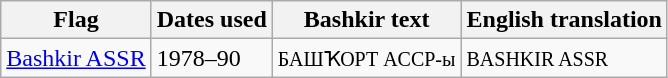<table class="wikitable sortable noresize">
<tr>
<th>Flag</th>
<th>Dates used</th>
<th>Bashkir text</th>
<th>English translation</th>
</tr>
<tr>
<td> <a href='#'>Bashkir ASSR</a></td>
<td>1978–90</td>
<td><small>БАШҠОРТ АCCP-ы</small></td>
<td><small>BASHKIR ASSR</small></td>
</tr>
</table>
